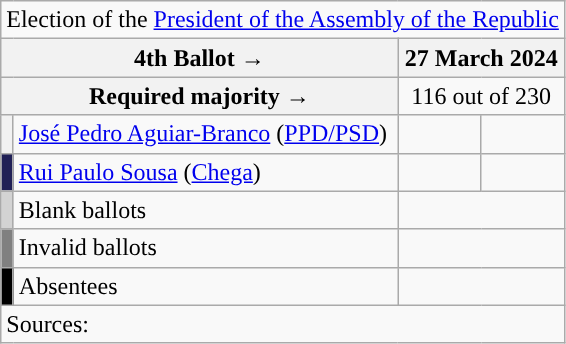<table class="wikitable" style="text-align:center;">
<tr>
<td colspan="4" align="center">Election of the <a href='#'>President of the Assembly of the Republic</a></td>
</tr>
<tr>
<th colspan="2" width="225px">4th Ballot →</th>
<th colspan="2">27 March 2024</th>
</tr>
<tr>
<th colspan="2">Required majority →</th>
<td colspan="2">116 out of 230</td>
</tr>
<tr>
<th width="1px" style="background:"></th>
<td align="left"><a href='#'>José Pedro Aguiar-Branco</a> (<a href='#'>PPD/PSD</a>)</td>
<td></td>
<td></td>
</tr>
<tr>
<th width="1px" style="background:#202056;"></th>
<td align="left"><a href='#'>Rui Paulo Sousa</a> (<a href='#'>Chega</a>)</td>
<td></td>
<td></td>
</tr>
<tr>
<th style="background:lightgray;"></th>
<td align="left">Blank ballots</td>
<td colspan="2"></td>
</tr>
<tr>
<th style="background:gray;"></th>
<td align="left">Invalid ballots</td>
<td colspan="2"></td>
</tr>
<tr>
<th style="background:black;"></th>
<td align="left">Absentees</td>
<td colspan="2"></td>
</tr>
<tr>
<td align="left" colspan="4">Sources: </td>
</tr>
</table>
